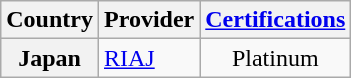<table class="wikitable sortable plainrowheaders">
<tr>
<th>Country</th>
<th>Provider</th>
<th><a href='#'>Certifications</a></th>
</tr>
<tr>
<th scope="row">Japan</th>
<td><a href='#'>RIAJ</a></td>
<td style="text-align:center;">Platinum</td>
</tr>
</table>
